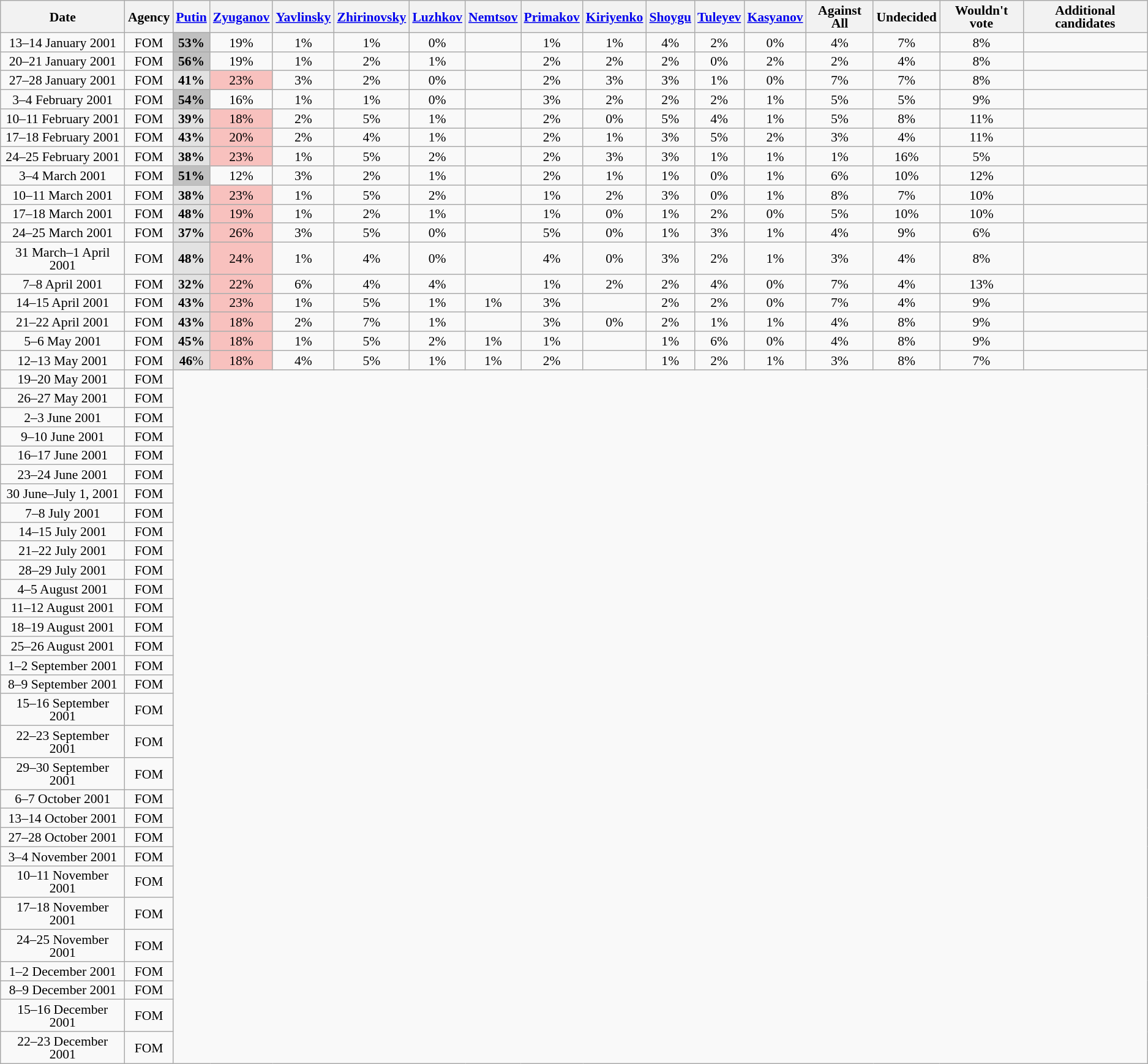<table class=wikitable style="text-align:center; font-size:90%; line-height:14px">
<tr>
<th>Date</th>
<th>Agency</th>
<th><a href='#'>Putin</a></th>
<th><a href='#'>Zyuganov</a></th>
<th><a href='#'>Yavlinsky</a></th>
<th><a href='#'>Zhirinovsky</a></th>
<th><a href='#'>Luzhkov</a></th>
<th><a href='#'>Nemtsov</a></th>
<th><a href='#'>Primakov</a></th>
<th><a href='#'>Kiriyenko</a></th>
<th><a href='#'>Shoygu</a></th>
<th><a href='#'>Tuleyev</a></th>
<th><a href='#'>Kasyanov</a></th>
<th>Against All</th>
<th>Undecided</th>
<th>Wouldn't vote</th>
<th>Additional candidates</th>
</tr>
<tr>
<td>13–14 January 2001</td>
<td>FOM</td>
<td style="background:#C0C0C0"><strong>53%</strong></td>
<td>19%</td>
<td>1%</td>
<td>1%</td>
<td>0%</td>
<td></td>
<td>1%</td>
<td>1%</td>
<td>4%</td>
<td>2%</td>
<td>0%</td>
<td>4%</td>
<td>7%</td>
<td>8%</td>
<td></td>
</tr>
<tr>
<td>20–21 January 2001</td>
<td>FOM</td>
<td style="background:#C0C0C0"><strong>56%</strong></td>
<td>19%</td>
<td>1%</td>
<td>2%</td>
<td>1%</td>
<td></td>
<td>2%</td>
<td>2%</td>
<td>2%</td>
<td>0%</td>
<td>2%</td>
<td>2%</td>
<td>4%</td>
<td>8%</td>
<td></td>
</tr>
<tr>
<td>27–28 January 2001</td>
<td>FOM</td>
<td style="background:#E2E2E2"><strong>41%</strong></td>
<td style="background:#F8C1BE">23%</td>
<td>3%</td>
<td>2%</td>
<td>0%</td>
<td></td>
<td>2%</td>
<td>3%</td>
<td>3%</td>
<td>1%</td>
<td>0%</td>
<td>7%</td>
<td>7%</td>
<td>8%</td>
<td></td>
</tr>
<tr>
<td>3–4 February 2001</td>
<td>FOM</td>
<td style="background:#C0C0C0"><strong>54%</strong></td>
<td>16%</td>
<td>1%</td>
<td>1%</td>
<td>0%</td>
<td></td>
<td>3%</td>
<td>2%</td>
<td>2%</td>
<td>2%</td>
<td>1%</td>
<td>5%</td>
<td>5%</td>
<td>9%</td>
<td></td>
</tr>
<tr>
<td>10–11 February 2001</td>
<td>FOM</td>
<td style="background:#E2E2E2"><strong>39%</strong></td>
<td style="background:#F8C1BE">18%</td>
<td>2%</td>
<td>5%</td>
<td>1%</td>
<td></td>
<td>2%</td>
<td>0%</td>
<td>5%</td>
<td>4%</td>
<td>1%</td>
<td>5%</td>
<td>8%</td>
<td>11%</td>
<td></td>
</tr>
<tr>
<td>17–18 February 2001</td>
<td>FOM</td>
<td style="background:#E2E2E2"><strong>43%</strong></td>
<td style="background:#F8C1BE">20%</td>
<td>2%</td>
<td>4%</td>
<td>1%</td>
<td></td>
<td>2%</td>
<td>1%</td>
<td>3%</td>
<td>5%</td>
<td>2%</td>
<td>3%</td>
<td>4%</td>
<td>11%</td>
<td></td>
</tr>
<tr>
<td>24–25 February 2001</td>
<td>FOM</td>
<td style="background:#E2E2E2"><strong>38%</strong></td>
<td style="background:#F8C1BE">23%</td>
<td>1%</td>
<td>5%</td>
<td>2%</td>
<td></td>
<td>2%</td>
<td>3%</td>
<td>3%</td>
<td>1%</td>
<td>1%</td>
<td>1%</td>
<td>16%</td>
<td>5%</td>
<td></td>
</tr>
<tr>
<td>3–4 March 2001</td>
<td>FOM</td>
<td style="background:#C0C0C0"><strong>51%</strong></td>
<td>12%</td>
<td>3%</td>
<td>2%</td>
<td>1%</td>
<td></td>
<td>2%</td>
<td>1%</td>
<td>1%</td>
<td>0%</td>
<td>1%</td>
<td>6%</td>
<td>10%</td>
<td>12%</td>
<td></td>
</tr>
<tr>
<td>10–11 March 2001</td>
<td>FOM</td>
<td style="background:#E2E2E2"><strong>38%</strong></td>
<td style="background:#F8C1BE">23%</td>
<td>1%</td>
<td>5%</td>
<td>2%</td>
<td></td>
<td>1%</td>
<td>2%</td>
<td>3%</td>
<td>0%</td>
<td>1%</td>
<td>8%</td>
<td>7%</td>
<td>10%</td>
<td></td>
</tr>
<tr>
<td>17–18 March 2001</td>
<td>FOM</td>
<td style="background:#E2E2E2"><strong>48%</strong></td>
<td style="background:#F8C1BE">19%</td>
<td>1%</td>
<td>2%</td>
<td>1%</td>
<td></td>
<td>1%</td>
<td>0%</td>
<td>1%</td>
<td>2%</td>
<td>0%</td>
<td>5%</td>
<td>10%</td>
<td>10%</td>
<td></td>
</tr>
<tr>
<td>24–25 March 2001</td>
<td>FOM</td>
<td style="background:#E2E2E2"><strong>37%</strong></td>
<td style="background:#F8C1BE">26%</td>
<td>3%</td>
<td>5%</td>
<td>0%</td>
<td></td>
<td>5%</td>
<td>0%</td>
<td>1%</td>
<td>3%</td>
<td>1%</td>
<td>4%</td>
<td>9%</td>
<td>6%</td>
<td></td>
</tr>
<tr>
<td>31 March–1 April 2001</td>
<td>FOM</td>
<td style="background:#E2E2E2"><strong>48%</strong></td>
<td style="background:#F8C1BE">24%</td>
<td>1%</td>
<td>4%</td>
<td>0%</td>
<td></td>
<td>4%</td>
<td>0%</td>
<td>3%</td>
<td>2%</td>
<td>1%</td>
<td>3%</td>
<td>4%</td>
<td>8%</td>
<td></td>
</tr>
<tr>
<td>7–8 April 2001</td>
<td>FOM</td>
<td style="background:#E2E2E2"><strong>32%</strong></td>
<td style="background:#F8C1BE">22%</td>
<td>6%</td>
<td>4%</td>
<td>4%</td>
<td></td>
<td>1%</td>
<td>2%</td>
<td>2%</td>
<td>4%</td>
<td>0%</td>
<td>7%</td>
<td>4%</td>
<td>13%</td>
<td></td>
</tr>
<tr>
<td>14–15 April 2001</td>
<td>FOM</td>
<td style="background:#E2E2E2"><strong>43%</strong></td>
<td style="background:#F8C1BE">23%</td>
<td>1%</td>
<td>5%</td>
<td>1%</td>
<td>1%</td>
<td>3%</td>
<td></td>
<td>2%</td>
<td>2%</td>
<td>0%</td>
<td>7%</td>
<td>4%</td>
<td>9%</td>
<td></td>
</tr>
<tr>
<td>21–22 April 2001</td>
<td>FOM</td>
<td style="background:#E2E2E2"><strong>43%</strong></td>
<td style="background:#F8C1BE">18%</td>
<td>2%</td>
<td>7%</td>
<td>1%</td>
<td></td>
<td>3%</td>
<td>0%</td>
<td>2%</td>
<td>1%</td>
<td>1%</td>
<td>4%</td>
<td>8%</td>
<td>9%</td>
<td></td>
</tr>
<tr>
<td>5–6 May 2001</td>
<td>FOM</td>
<td style="background:#E2E2E2"><strong>45%</strong></td>
<td style="background:#F8C1BE">18%</td>
<td>1%</td>
<td>5%</td>
<td>2%</td>
<td>1%</td>
<td>1%</td>
<td></td>
<td>1%</td>
<td>6%</td>
<td>0%</td>
<td>4%</td>
<td>8%</td>
<td>9%</td>
<td></td>
</tr>
<tr>
<td>12–13 May 2001</td>
<td>FOM</td>
<td style="background:#E2E2E2"><strong>46</strong>%</td>
<td style="background:#F8C1BE">18%</td>
<td>4%</td>
<td>5%</td>
<td>1%</td>
<td>1%</td>
<td>2%</td>
<td></td>
<td>1%</td>
<td>2%</td>
<td>1%</td>
<td>3%</td>
<td>8%</td>
<td>7%</td>
<td></td>
</tr>
<tr>
<td>19–20 May 2001</td>
<td>FOM</td>
</tr>
<tr>
<td>26–27 May 2001</td>
<td>FOM</td>
</tr>
<tr>
<td>2–3 June 2001</td>
<td>FOM</td>
</tr>
<tr>
<td>9–10 June 2001</td>
<td>FOM</td>
</tr>
<tr>
<td>16–17 June 2001</td>
<td>FOM</td>
</tr>
<tr>
<td>23–24 June 2001</td>
<td>FOM</td>
</tr>
<tr>
<td>30 June–July 1, 2001</td>
<td>FOM</td>
</tr>
<tr>
<td>7–8 July 2001</td>
<td>FOM</td>
</tr>
<tr>
<td>14–15 July 2001</td>
<td>FOM</td>
</tr>
<tr>
<td>21–22 July 2001</td>
<td>FOM</td>
</tr>
<tr>
<td>28–29 July 2001</td>
<td>FOM</td>
</tr>
<tr>
<td>4–5 August 2001</td>
<td>FOM</td>
</tr>
<tr>
<td>11–12 August 2001</td>
<td>FOM</td>
</tr>
<tr>
<td>18–19 August 2001</td>
<td>FOM</td>
</tr>
<tr>
<td>25–26 August 2001</td>
<td>FOM</td>
</tr>
<tr>
<td>1–2 September 2001</td>
<td>FOM</td>
</tr>
<tr>
<td>8–9 September 2001</td>
<td>FOM</td>
</tr>
<tr>
<td>15–16 September 2001</td>
<td>FOM</td>
</tr>
<tr>
<td>22–23 September 2001</td>
<td>FOM</td>
</tr>
<tr>
<td>29–30 September 2001</td>
<td>FOM</td>
</tr>
<tr>
<td>6–7 October 2001</td>
<td>FOM</td>
</tr>
<tr>
<td>13–14 October 2001</td>
<td>FOM</td>
</tr>
<tr>
<td>27–28 October 2001</td>
<td>FOM</td>
</tr>
<tr>
<td>3–4 November 2001</td>
<td>FOM</td>
</tr>
<tr>
<td>10–11 November 2001</td>
<td>FOM</td>
</tr>
<tr>
<td>17–18 November 2001</td>
<td>FOM</td>
</tr>
<tr>
<td>24–25 November 2001</td>
<td>FOM</td>
</tr>
<tr>
<td>1–2 December 2001</td>
<td>FOM</td>
</tr>
<tr>
<td>8–9 December 2001</td>
<td>FOM</td>
</tr>
<tr>
<td>15–16 December 2001</td>
<td>FOM</td>
</tr>
<tr>
<td>22–23 December 2001</td>
<td>FOM</td>
</tr>
</table>
